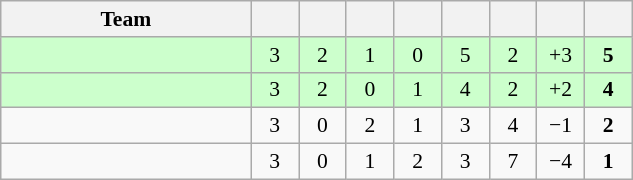<table class="wikitable" style="text-align: center; font-size:90% ">
<tr>
<th width=160>Team</th>
<th width=25></th>
<th width=25></th>
<th width=25></th>
<th width=25></th>
<th width=25></th>
<th width=25></th>
<th width=25></th>
<th width=25></th>
</tr>
<tr bgcolor=ccffcc>
<td align=left></td>
<td>3</td>
<td>2</td>
<td>1</td>
<td>0</td>
<td>5</td>
<td>2</td>
<td>+3</td>
<td><strong>5</strong></td>
</tr>
<tr bgcolor=ccffcc>
<td align=left></td>
<td>3</td>
<td>2</td>
<td>0</td>
<td>1</td>
<td>4</td>
<td>2</td>
<td>+2</td>
<td><strong>4</strong></td>
</tr>
<tr>
<td align=left></td>
<td>3</td>
<td>0</td>
<td>2</td>
<td>1</td>
<td>3</td>
<td>4</td>
<td>−1</td>
<td><strong>2</strong></td>
</tr>
<tr>
<td align=left></td>
<td>3</td>
<td>0</td>
<td>1</td>
<td>2</td>
<td>3</td>
<td>7</td>
<td>−4</td>
<td><strong>1</strong></td>
</tr>
</table>
